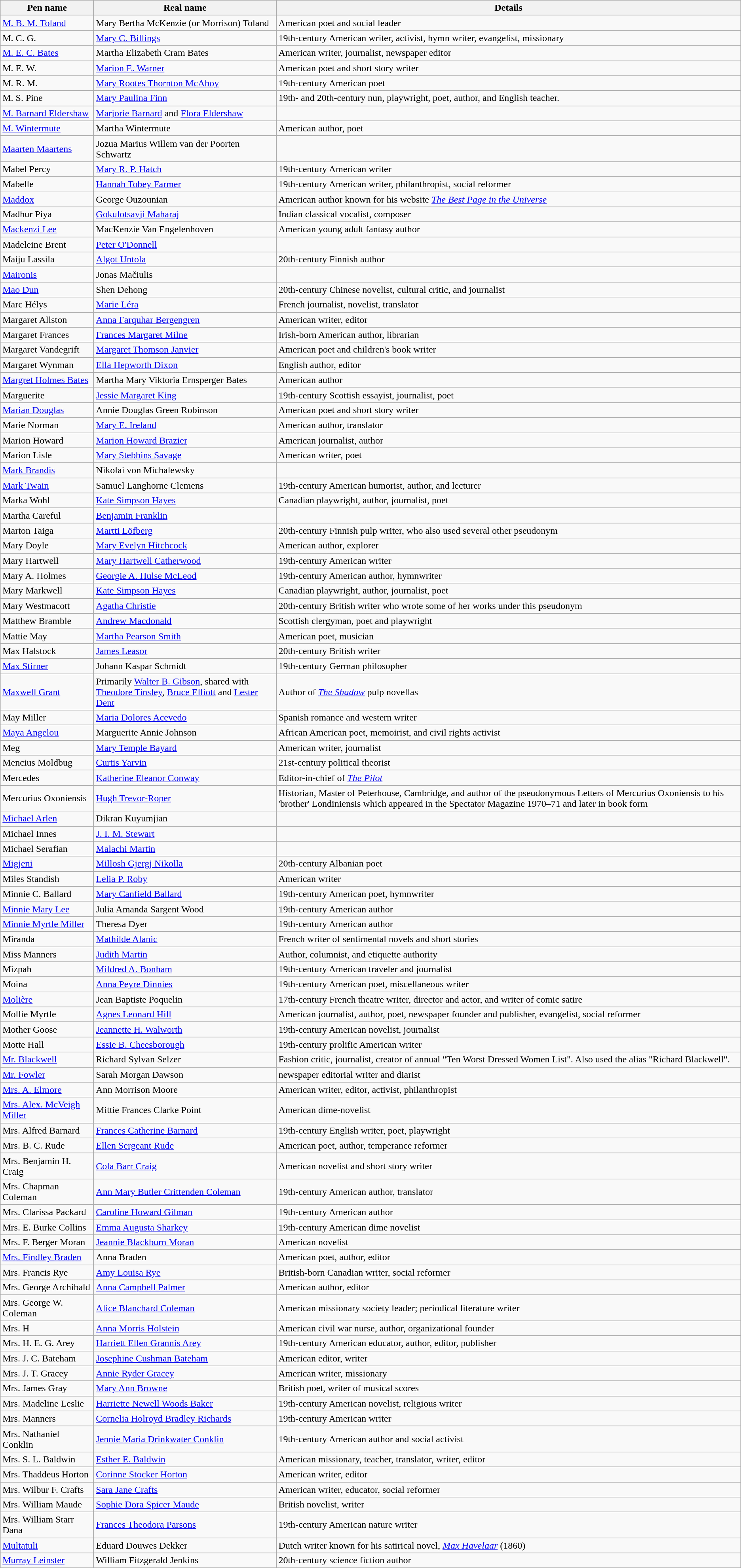<table class="wikitable sortable">
<tr>
<th style="width:150px;">Pen name</th>
<th style="width:300px;">Real name</th>
<th class=unsortable>Details</th>
</tr>
<tr>
<td><a href='#'>M. B. M. Toland</a></td>
<td>Mary Bertha McKenzie (or Morrison) Toland</td>
<td>American poet and social leader</td>
</tr>
<tr>
<td>M. C. G.</td>
<td><a href='#'>Mary C. Billings</a></td>
<td>19th-century American writer, activist, hymn writer, evangelist, missionary</td>
</tr>
<tr>
<td><a href='#'>M. E. C. Bates</a></td>
<td>Martha Elizabeth Cram Bates</td>
<td>American writer, journalist, newspaper editor</td>
</tr>
<tr>
<td>M. E. W.</td>
<td><a href='#'>Marion E. Warner</a></td>
<td>American poet and short story writer</td>
</tr>
<tr>
<td>M. R. M.</td>
<td><a href='#'>Mary Rootes Thornton McAboy</a></td>
<td>19th-century American poet</td>
</tr>
<tr>
<td>M. S. Pine</td>
<td><a href='#'>Mary Paulina Finn</a></td>
<td>19th- and 20th-century nun, playwright, poet, author, and English teacher.</td>
</tr>
<tr>
<td><a href='#'>M. Barnard Eldershaw</a></td>
<td><a href='#'>Marjorie Barnard</a> and <a href='#'>Flora Eldershaw</a></td>
<td></td>
</tr>
<tr>
<td><a href='#'>M. Wintermute</a></td>
<td>Martha Wintermute</td>
<td>American author, poet</td>
</tr>
<tr>
<td><a href='#'>Maarten Maartens</a></td>
<td>Jozua Marius Willem van der Poorten Schwartz</td>
<td></td>
</tr>
<tr>
<td>Mabel Percy</td>
<td><a href='#'>Mary R. P. Hatch</a></td>
<td>19th-century American writer</td>
</tr>
<tr>
<td>Mabelle</td>
<td><a href='#'>Hannah Tobey Farmer</a></td>
<td>19th-century American writer, philanthropist, social reformer</td>
</tr>
<tr>
<td><a href='#'>Maddox</a></td>
<td>George Ouzounian</td>
<td>American author known for his website <em><a href='#'>The Best Page in the Universe</a></em></td>
</tr>
<tr>
<td>Madhur Piya</td>
<td><a href='#'>Gokulotsavji Maharaj</a></td>
<td>Indian classical vocalist, composer</td>
</tr>
<tr>
<td><a href='#'>Mackenzi Lee</a></td>
<td>MacKenzie Van Engelenhoven</td>
<td>American young adult fantasy author</td>
</tr>
<tr>
<td>Madeleine Brent</td>
<td><a href='#'>Peter O'Donnell</a></td>
<td></td>
</tr>
<tr>
<td>Maiju Lassila</td>
<td><a href='#'>Algot Untola</a></td>
<td>20th-century Finnish author</td>
</tr>
<tr>
<td><a href='#'>Maironis</a></td>
<td>Jonas Mačiulis</td>
<td></td>
</tr>
<tr>
<td><a href='#'>Mao Dun</a></td>
<td>Shen Dehong</td>
<td>20th-century Chinese novelist, cultural critic, and journalist</td>
</tr>
<tr>
<td>Marc Hélys</td>
<td><a href='#'>Marie Léra</a></td>
<td>French journalist, novelist, translator</td>
</tr>
<tr>
<td>Margaret Allston</td>
<td><a href='#'>Anna Farquhar Bergengren</a></td>
<td>American writer, editor</td>
</tr>
<tr>
<td>Margaret Frances</td>
<td><a href='#'>Frances Margaret Milne</a></td>
<td>Irish-born American author, librarian</td>
</tr>
<tr>
<td>Margaret Vandegrift</td>
<td><a href='#'>Margaret Thomson Janvier</a></td>
<td>American poet and children's book writer</td>
</tr>
<tr>
<td>Margaret Wynman</td>
<td><a href='#'>Ella Hepworth Dixon</a></td>
<td>English author, editor</td>
</tr>
<tr>
<td><a href='#'>Margret Holmes Bates</a></td>
<td>Martha Mary Viktoria Ernsperger Bates</td>
<td>American author</td>
</tr>
<tr>
<td>Marguerite</td>
<td><a href='#'>Jessie Margaret King</a></td>
<td>19th-century Scottish essayist, journalist, poet</td>
</tr>
<tr>
<td><a href='#'>Marian Douglas</a></td>
<td>Annie Douglas Green Robinson</td>
<td>American poet and short story writer</td>
</tr>
<tr>
<td>Marie Norman</td>
<td><a href='#'>Mary E. Ireland</a></td>
<td>American author, translator</td>
</tr>
<tr>
<td>Marion Howard</td>
<td><a href='#'>Marion Howard Brazier</a></td>
<td>American journalist, author</td>
</tr>
<tr>
<td>Marion Lisle</td>
<td><a href='#'>Mary Stebbins Savage</a></td>
<td>American writer, poet</td>
</tr>
<tr>
<td><a href='#'>Mark Brandis</a></td>
<td>Nikolai von Michalewsky</td>
<td></td>
</tr>
<tr>
<td><a href='#'>Mark Twain</a></td>
<td>Samuel Langhorne Clemens</td>
<td>19th-century American humorist, author, and lecturer</td>
</tr>
<tr>
<td>Marka Wohl</td>
<td><a href='#'>Kate Simpson Hayes</a></td>
<td>Canadian playwright, author, journalist, poet</td>
</tr>
<tr>
<td>Martha Careful</td>
<td><a href='#'>Benjamin Franklin</a></td>
<td></td>
</tr>
<tr>
<td>Marton Taiga</td>
<td><a href='#'>Martti Löfberg</a></td>
<td>20th-century Finnish pulp writer, who also used several other pseudonym</td>
</tr>
<tr>
<td>Mary Doyle</td>
<td><a href='#'>Mary Evelyn Hitchcock</a></td>
<td>American author, explorer</td>
</tr>
<tr>
<td>Mary Hartwell</td>
<td><a href='#'>Mary Hartwell Catherwood</a></td>
<td>19th-century American writer</td>
</tr>
<tr>
<td>Mary A. Holmes</td>
<td><a href='#'>Georgie A. Hulse McLeod</a></td>
<td>19th-century American author, hymnwriter</td>
</tr>
<tr>
<td>Mary Markwell</td>
<td><a href='#'>Kate Simpson Hayes</a></td>
<td>Canadian playwright, author, journalist, poet</td>
</tr>
<tr>
<td>Mary Westmacott</td>
<td><a href='#'>Agatha Christie</a></td>
<td>20th-century British writer who wrote some of her works under this pseudonym</td>
</tr>
<tr>
<td>Matthew Bramble</td>
<td><a href='#'>Andrew Macdonald</a></td>
<td>Scottish clergyman, poet and playwright</td>
</tr>
<tr>
<td>Mattie May</td>
<td><a href='#'>Martha Pearson Smith</a></td>
<td>American poet, musician</td>
</tr>
<tr>
<td>Max Halstock</td>
<td><a href='#'>James Leasor</a></td>
<td>20th-century British writer</td>
</tr>
<tr>
<td><a href='#'>Max Stirner</a></td>
<td>Johann Kaspar Schmidt</td>
<td>19th-century German philosopher</td>
</tr>
<tr>
<td><a href='#'>Maxwell Grant</a></td>
<td>Primarily <a href='#'>Walter B. Gibson</a>, shared with <a href='#'>Theodore Tinsley</a>, <a href='#'>Bruce Elliott</a> and <a href='#'>Lester Dent</a></td>
<td>Author of <em><a href='#'>The Shadow</a></em> pulp novellas</td>
</tr>
<tr>
<td>May Miller</td>
<td><a href='#'>Maria Dolores Acevedo</a></td>
<td>Spanish romance and western writer</td>
</tr>
<tr>
<td><a href='#'>Maya Angelou</a></td>
<td>Marguerite Annie Johnson</td>
<td>African American poet, memoirist, and civil rights activist</td>
</tr>
<tr>
<td>Meg</td>
<td><a href='#'>Mary Temple Bayard</a></td>
<td>American writer, journalist</td>
</tr>
<tr>
<td>Mencius Moldbug</td>
<td><a href='#'>Curtis Yarvin</a></td>
<td>21st-century political theorist</td>
</tr>
<tr>
<td>Mercedes</td>
<td><a href='#'>Katherine Eleanor Conway</a></td>
<td>Editor-in-chief of <em><a href='#'>The Pilot</a></em></td>
</tr>
<tr>
<td>Mercurius Oxoniensis</td>
<td><a href='#'>Hugh Trevor-Roper</a></td>
<td>Historian, Master of Peterhouse, Cambridge, and author of the pseudonymous Letters of Mercurius Oxoniensis to his 'brother' Londiniensis which appeared in the Spectator Magazine 1970–71 and later in book form</td>
</tr>
<tr>
<td><a href='#'>Michael Arlen</a></td>
<td>Dikran Kuyumjian</td>
<td></td>
</tr>
<tr>
<td>Michael Innes</td>
<td><a href='#'>J. I. M. Stewart</a></td>
<td></td>
</tr>
<tr>
<td>Michael Serafian</td>
<td><a href='#'>Malachi Martin</a></td>
<td></td>
</tr>
<tr>
<td><a href='#'>Migjeni</a></td>
<td><a href='#'>Millosh Gjergj Nikolla</a></td>
<td>20th-century Albanian poet</td>
</tr>
<tr>
<td>Miles Standish</td>
<td><a href='#'>Lelia P. Roby</a></td>
<td>American writer</td>
</tr>
<tr>
<td>Minnie C. Ballard</td>
<td><a href='#'>Mary Canfield Ballard</a></td>
<td>19th-century American poet, hymnwriter</td>
</tr>
<tr>
<td><a href='#'>Minnie Mary Lee</a></td>
<td>Julia Amanda Sargent Wood</td>
<td>19th-century American author</td>
</tr>
<tr>
<td><a href='#'>Minnie Myrtle Miller</a></td>
<td>Theresa Dyer</td>
<td>19th-century American author</td>
</tr>
<tr>
<td>Miranda</td>
<td><a href='#'>Mathilde Alanic</a></td>
<td>French writer of sentimental novels and short stories</td>
</tr>
<tr>
<td>Miss Manners</td>
<td><a href='#'>Judith Martin</a></td>
<td>Author, columnist, and etiquette authority</td>
</tr>
<tr>
<td>Mizpah</td>
<td><a href='#'>Mildred A. Bonham</a></td>
<td>19th-century American traveler and journalist</td>
</tr>
<tr>
<td>Moina</td>
<td><a href='#'>Anna Peyre Dinnies</a></td>
<td>19th-century American poet, miscellaneous writer</td>
</tr>
<tr>
<td><a href='#'>Molière</a></td>
<td>Jean Baptiste Poquelin</td>
<td>17th-century French theatre writer, director and actor, and writer of comic satire</td>
</tr>
<tr>
<td>Mollie Myrtle</td>
<td><a href='#'>Agnes Leonard Hill</a></td>
<td>American journalist, author, poet, newspaper founder and publisher, evangelist, social reformer</td>
</tr>
<tr>
<td>Mother Goose</td>
<td><a href='#'>Jeannette H. Walworth</a></td>
<td>19th-century American novelist, journalist</td>
</tr>
<tr>
<td>Motte Hall</td>
<td><a href='#'>Essie B. Cheesborough</a></td>
<td>19th-century prolific American writer</td>
</tr>
<tr>
<td><a href='#'>Mr. Blackwell</a></td>
<td>Richard Sylvan Selzer</td>
<td>Fashion critic, journalist, creator of annual "Ten Worst Dressed Women List". Also used the alias "Richard Blackwell".</td>
</tr>
<tr>
<td><a href='#'>Mr. Fowler</a></td>
<td>Sarah Morgan Dawson</td>
<td>newspaper editorial writer and diarist</td>
</tr>
<tr>
<td><a href='#'>Mrs. A. Elmore</a></td>
<td>Ann Morrison Moore</td>
<td>American writer, editor, activist, philanthropist</td>
</tr>
<tr>
<td><a href='#'>Mrs. Alex. McVeigh Miller</a></td>
<td>Mittie Frances Clarke Point</td>
<td>American dime-novelist</td>
</tr>
<tr>
<td>Mrs. Alfred Barnard</td>
<td><a href='#'>Frances Catherine Barnard</a></td>
<td>19th-century English writer, poet, playwright</td>
</tr>
<tr>
<td>Mrs. B. C. Rude</td>
<td><a href='#'>Ellen Sergeant Rude</a></td>
<td>American poet, author, temperance reformer</td>
</tr>
<tr>
<td>Mrs. Benjamin H. Craig</td>
<td><a href='#'>Cola Barr Craig</a></td>
<td>American novelist and short story writer</td>
</tr>
<tr>
<td>Mrs. Chapman Coleman</td>
<td><a href='#'>Ann Mary Butler Crittenden Coleman</a></td>
<td>19th-century American author, translator</td>
</tr>
<tr>
<td>Mrs. Clarissa Packard</td>
<td><a href='#'>Caroline Howard Gilman</a></td>
<td>19th-century American author</td>
</tr>
<tr>
<td>Mrs. E. Burke Collins</td>
<td><a href='#'>Emma Augusta Sharkey</a></td>
<td>19th-century American dime novelist</td>
</tr>
<tr>
<td>Mrs. F. Berger Moran</td>
<td><a href='#'>Jeannie Blackburn Moran</a></td>
<td>American novelist</td>
</tr>
<tr>
<td><a href='#'>Mrs. Findley Braden</a></td>
<td>Anna Braden</td>
<td>American poet, author, editor</td>
</tr>
<tr>
<td>Mrs. Francis Rye</td>
<td><a href='#'>Amy Louisa Rye</a></td>
<td>British-born Canadian writer, social reformer</td>
</tr>
<tr>
<td>Mrs. George Archibald</td>
<td><a href='#'>Anna Campbell Palmer</a></td>
<td>American author, editor</td>
</tr>
<tr>
<td>Mrs. George W. Coleman</td>
<td><a href='#'>Alice Blanchard Coleman</a></td>
<td>American missionary society leader; periodical literature writer</td>
</tr>
<tr>
<td>Mrs. H</td>
<td><a href='#'>Anna Morris Holstein</a></td>
<td>American civil war nurse, author, organizational founder</td>
</tr>
<tr>
<td>Mrs. H. E. G. Arey</td>
<td><a href='#'>Harriett Ellen Grannis Arey</a></td>
<td>19th-century American educator, author, editor, publisher</td>
</tr>
<tr>
<td>Mrs. J. C. Bateham</td>
<td><a href='#'>Josephine Cushman Bateham</a></td>
<td>American editor, writer</td>
</tr>
<tr>
<td>Mrs. J. T. Gracey</td>
<td><a href='#'>Annie Ryder Gracey</a></td>
<td>American writer, missionary</td>
</tr>
<tr>
<td>Mrs. James Gray</td>
<td><a href='#'>Mary Ann Browne</a></td>
<td>British poet, writer of musical scores</td>
</tr>
<tr>
<td>Mrs. Madeline Leslie</td>
<td><a href='#'>Harriette Newell Woods Baker</a></td>
<td>19th-century American novelist, religious writer</td>
</tr>
<tr>
<td>Mrs. Manners</td>
<td><a href='#'>Cornelia Holroyd Bradley Richards</a></td>
<td>19th-century American writer</td>
</tr>
<tr>
<td>Mrs. Nathaniel Conklin</td>
<td><a href='#'>Jennie Maria Drinkwater Conklin</a></td>
<td>19th-century American author and social activist</td>
</tr>
<tr>
<td>Mrs. S. L. Baldwin</td>
<td><a href='#'>Esther E. Baldwin</a></td>
<td>American missionary, teacher, translator, writer, editor</td>
</tr>
<tr>
<td>Mrs. Thaddeus Horton</td>
<td><a href='#'>Corinne Stocker Horton</a></td>
<td>American writer, editor</td>
</tr>
<tr>
<td>Mrs. Wilbur F. Crafts</td>
<td><a href='#'>Sara Jane Crafts</a></td>
<td>American writer, educator, social reformer</td>
</tr>
<tr>
<td>Mrs. William Maude</td>
<td><a href='#'>Sophie Dora Spicer Maude</a></td>
<td>British novelist, writer</td>
</tr>
<tr>
<td>Mrs. William Starr Dana</td>
<td><a href='#'>Frances Theodora Parsons</a></td>
<td>19th-century American nature writer</td>
</tr>
<tr>
<td><a href='#'>Multatuli</a></td>
<td>Eduard Douwes Dekker</td>
<td>Dutch writer known for his satirical novel, <em><a href='#'>Max Havelaar</a></em> (1860)</td>
</tr>
<tr>
<td><a href='#'>Murray Leinster</a></td>
<td>William Fitzgerald Jenkins</td>
<td>20th-century science fiction author</td>
</tr>
</table>
